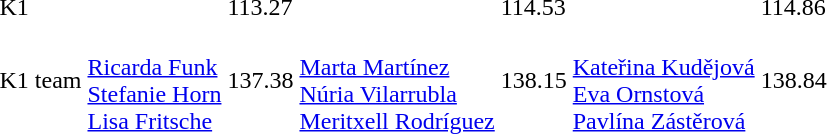<table>
<tr>
<td>K1</td>
<td></td>
<td>113.27</td>
<td></td>
<td>114.53</td>
<td></td>
<td>114.86</td>
</tr>
<tr>
<td>K1 team</td>
<td><br><a href='#'>Ricarda Funk</a><br><a href='#'>Stefanie Horn</a><br><a href='#'>Lisa Fritsche</a></td>
<td>137.38</td>
<td><br><a href='#'>Marta Martínez</a><br><a href='#'>Núria Vilarrubla</a><br><a href='#'>Meritxell Rodríguez</a></td>
<td>138.15</td>
<td><br><a href='#'>Kateřina Kudějová</a><br><a href='#'>Eva Ornstová</a><br><a href='#'>Pavlína Zástěrová</a></td>
<td>138.84</td>
</tr>
</table>
